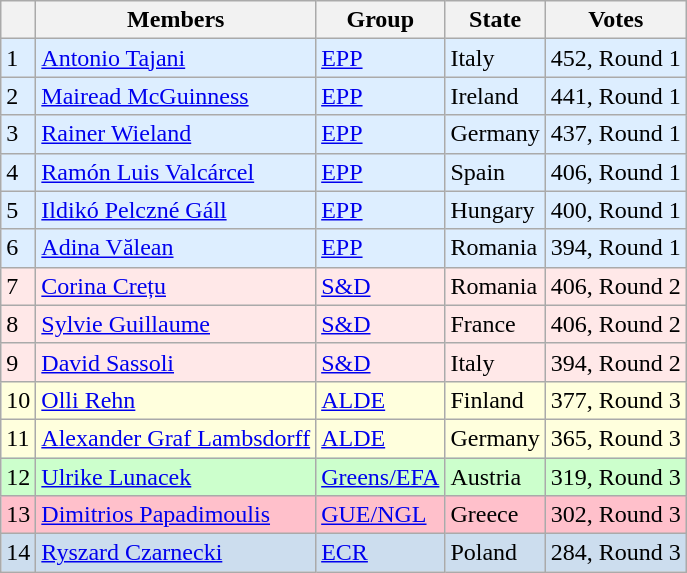<table class="wikitable sortable">
<tr>
<th class="unsortable"></th>
<th>Members</th>
<th>Group</th>
<th>State</th>
<th>Votes</th>
</tr>
<tr --- bgcolor=#DDEEFF>
<td>1</td>
<td><a href='#'>Antonio Tajani</a></td>
<td><a href='#'>EPP</a></td>
<td> Italy</td>
<td>452, Round 1</td>
</tr>
<tr --- bgcolor=#DDEEFF>
<td>2</td>
<td><a href='#'>Mairead McGuinness</a></td>
<td><a href='#'>EPP</a></td>
<td> Ireland</td>
<td>441, Round 1</td>
</tr>
<tr --- bgcolor=#DDEEFF>
<td>3</td>
<td><a href='#'>Rainer Wieland</a></td>
<td><a href='#'>EPP</a></td>
<td> Germany</td>
<td>437, Round 1</td>
</tr>
<tr --- bgcolor=#DDEEFF>
<td>4</td>
<td><a href='#'>Ramón Luis Valcárcel</a></td>
<td><a href='#'>EPP</a></td>
<td> Spain</td>
<td>406, Round 1</td>
</tr>
<tr --- bgcolor=#DDEEFF>
<td>5</td>
<td><a href='#'>Ildikó Pelczné Gáll</a></td>
<td><a href='#'>EPP</a></td>
<td> Hungary</td>
<td>400, Round 1</td>
</tr>
<tr --- bgcolor=#DDEEFF>
<td>6</td>
<td><a href='#'>Adina Vălean</a></td>
<td><a href='#'>EPP</a></td>
<td> Romania</td>
<td>394, Round 1</td>
</tr>
<tr --- bgcolor=#FFE8E8>
<td>7</td>
<td><a href='#'>Corina Crețu</a></td>
<td><a href='#'>S&D</a></td>
<td> Romania</td>
<td>406, Round 2</td>
</tr>
<tr --- bgcolor=#FFE8E8>
<td>8</td>
<td><a href='#'>Sylvie Guillaume</a></td>
<td><a href='#'>S&D</a></td>
<td> France</td>
<td>406, Round 2</td>
</tr>
<tr --- bgcolor=#FFE8E8>
<td>9</td>
<td><a href='#'>David Sassoli</a></td>
<td><a href='#'>S&D</a></td>
<td> Italy</td>
<td>394, Round 2</td>
</tr>
<tr --- bgcolor=#FFFFDD>
<td>10</td>
<td><a href='#'>Olli Rehn</a></td>
<td><a href='#'>ALDE</a></td>
<td> Finland</td>
<td>377, Round 3</td>
</tr>
<tr --- bgcolor=#FFFFDD>
<td>11</td>
<td><a href='#'>Alexander Graf Lambsdorff</a></td>
<td><a href='#'>ALDE</a></td>
<td> Germany</td>
<td>365, Round 3</td>
</tr>
<tr --- bgcolor=#CCFFCC>
<td>12</td>
<td><a href='#'>Ulrike Lunacek</a></td>
<td><a href='#'>Greens/EFA</a></td>
<td> Austria</td>
<td>319, Round 3</td>
</tr>
<tr --- bgcolor=#FFC0CB>
<td>13</td>
<td><a href='#'>Dimitrios Papadimoulis</a></td>
<td><a href='#'>GUE/NGL</a></td>
<td> Greece</td>
<td>302, Round 3</td>
</tr>
<tr --- bgcolor=#CCDDEE>
<td>14</td>
<td><a href='#'>Ryszard Czarnecki</a></td>
<td><a href='#'>ECR</a></td>
<td> Poland</td>
<td>284, Round 3</td>
</tr>
</table>
